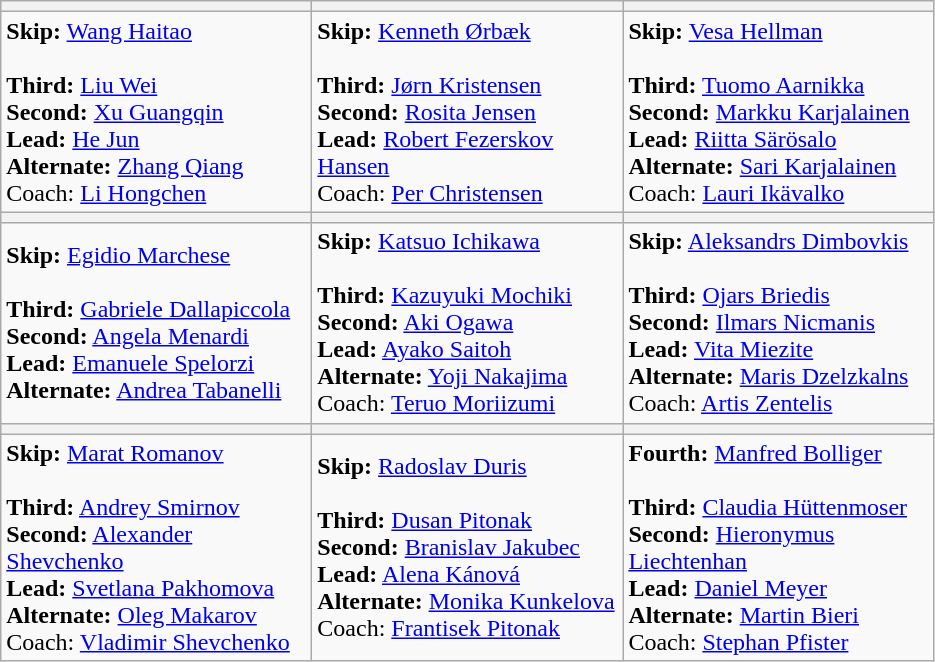<table class="wikitable">
<tr>
<th bgcolor="#efefef" width="200"></th>
<th bgcolor="#efefef" width="200"></th>
<th bgcolor="#efefef" width="200"></th>
</tr>
<tr>
<td><strong>Skip:</strong> <a href='#'>Wang Haitao</a><br><br><strong>Third:</strong> <a href='#'>Liu Wei</a><br>
<strong>Second:</strong> <a href='#'>Xu Guangqin</a><br>
<strong>Lead:</strong> <a href='#'>He Jun</a><br>
<strong>Alternate:</strong> <a href='#'>Zhang Qiang</a><br>
Coach: <a href='#'>Li Hongchen</a></td>
<td><strong>Skip:</strong> <a href='#'>Kenneth Ørbæk</a><br><br><strong>Third:</strong> <a href='#'>Jørn Kristensen</a><br>
<strong>Second:</strong> <a href='#'>Rosita Jensen</a><br>
<strong>Lead:</strong> <a href='#'>Robert Fezerskov Hansen</a><br>
Coach: <a href='#'>Per Christensen</a></td>
<td><strong>Skip:</strong> <a href='#'>Vesa Hellman</a><br><br><strong>Third:</strong> <a href='#'>Tuomo Aarnikka</a><br>
<strong>Second:</strong> <a href='#'>Markku Karjalainen</a><br>
<strong>Lead:</strong> <a href='#'>Riitta Särösalo</a><br>
<strong>Alternate:</strong> <a href='#'>Sari Karjalainen</a><br>
Coach: <a href='#'>Lauri Ikävalko</a></td>
</tr>
<tr>
<th bgcolor="#efefef" width="200"></th>
<th bgcolor="#efefef" width="200"></th>
<th bgcolor="#efefef" width="200"></th>
</tr>
<tr>
<td><strong>Skip:</strong> <a href='#'>Egidio Marchese</a><br><br><strong>Third:</strong> <a href='#'>Gabriele Dallapiccola</a><br>
<strong>Second:</strong> <a href='#'>Angela Menardi</a><br>
<strong>Lead:</strong> <a href='#'>Emanuele Spelorzi</a><br>
<strong>Alternate:</strong> <a href='#'>Andrea Tabanelli</a></td>
<td><strong>Skip:</strong> <a href='#'>Katsuo Ichikawa</a><br><br><strong>Third:</strong> <a href='#'>Kazuyuki Mochiki</a><br>
<strong>Second:</strong> <a href='#'>Aki Ogawa</a><br>
<strong>Lead:</strong> <a href='#'>Ayako Saitoh</a><br>
<strong>Alternate:</strong> <a href='#'>Yoji Nakajima</a><br>
Coach: <a href='#'>Teruo Moriizumi</a></td>
<td><strong>Skip:</strong> <a href='#'>Aleksandrs Dimbovkis</a><br><br><strong>Third:</strong> <a href='#'>Ojars Briedis</a><br>
<strong>Second:</strong> <a href='#'>Ilmars Nicmanis</a><br>
<strong>Lead:</strong> <a href='#'>Vita Miezite</a><br>
<strong>Alternate:</strong> <a href='#'>Maris Dzelzkalns</a><br>
Coach: <a href='#'>Artis Zentelis</a></td>
</tr>
<tr>
<th bgcolor="#efefef" width="200"></th>
<th bgcolor="#efefef" width="200"></th>
<th bgcolor="#efefef" width="200"></th>
</tr>
<tr>
<td><strong>Skip:</strong> <a href='#'>Marat Romanov</a><br><br><strong>Third:</strong> <a href='#'>Andrey Smirnov</a><br>
<strong>Second:</strong> <a href='#'>Alexander Shevchenko</a><br>
<strong>Lead:</strong> <a href='#'>Svetlana Pakhomova</a><br>
<strong>Alternate:</strong> <a href='#'>Oleg Makarov</a><br>
Coach: <a href='#'>Vladimir Shevchenko</a></td>
<td><strong>Skip:</strong> <a href='#'>Radoslav Duris</a><br><br><strong>Third:</strong> <a href='#'>Dusan Pitonak</a><br>
<strong>Second:</strong> <a href='#'>Branislav Jakubec</a><br>
<strong>Lead:</strong> <a href='#'>Alena Kánová</a><br>
<strong>Alternate:</strong> <a href='#'>Monika Kunkelova</a><br>
Coach: <a href='#'>Frantisek Pitonak</a></td>
<td><strong>Fourth:</strong> <a href='#'>Manfred Bolliger</a><br><br><strong>Third:</strong> <a href='#'>Claudia Hüttenmoser</a><br>
<strong>Second:</strong> <a href='#'>Hieronymus Liechtenhan</a><br>
<strong>Lead:</strong> <a href='#'>Daniel Meyer</a><br>
<strong>Alternate:</strong> <a href='#'>Martin Bieri</a><br>
Coach: <a href='#'>Stephan Pfister</a></td>
</tr>
</table>
